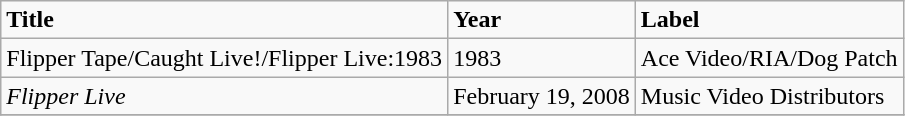<table class="wikitable">
<tr>
<td><strong>Title</strong></td>
<td><strong>Year</strong></td>
<td><strong>Label</strong></td>
</tr>
<tr>
<td>Flipper Tape/Caught Live!/Flipper Live:1983</td>
<td>1983</td>
<td>Ace Video/RIA/Dog Patch</td>
</tr>
<tr>
<td><em>Flipper Live</em></td>
<td>February 19, 2008</td>
<td>Music Video Distributors</td>
</tr>
<tr>
</tr>
</table>
